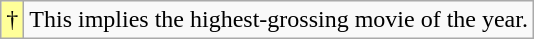<table class="wikitable">
<tr>
<td style="background-color:#FFFF99">†</td>
<td>This implies the highest-grossing movie of the year.</td>
</tr>
</table>
